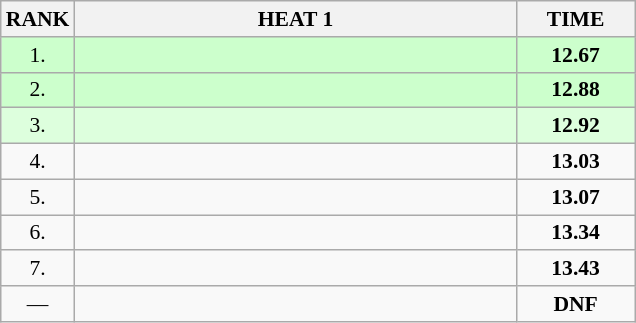<table class="wikitable" style="border-collapse: collapse; font-size: 90%;">
<tr>
<th>RANK</th>
<th style="width: 20em">HEAT 1</th>
<th style="width: 5em">TIME</th>
</tr>
<tr style="background:#ccffcc;">
<td align="center">1.</td>
<td></td>
<td align="center"><strong>12.67</strong></td>
</tr>
<tr style="background:#ccffcc;">
<td align="center">2.</td>
<td></td>
<td align="center"><strong>12.88</strong></td>
</tr>
<tr style="background:#ddffdd;">
<td align="center">3.</td>
<td></td>
<td align="center"><strong>12.92</strong></td>
</tr>
<tr>
<td align="center">4.</td>
<td></td>
<td align="center"><strong>13.03</strong></td>
</tr>
<tr>
<td align="center">5.</td>
<td></td>
<td align="center"><strong>13.07</strong></td>
</tr>
<tr>
<td align="center">6.</td>
<td></td>
<td align="center"><strong>13.34</strong></td>
</tr>
<tr>
<td align="center">7.</td>
<td></td>
<td align="center"><strong>13.43</strong></td>
</tr>
<tr>
<td align="center">—</td>
<td></td>
<td align="center"><strong>DNF</strong></td>
</tr>
</table>
